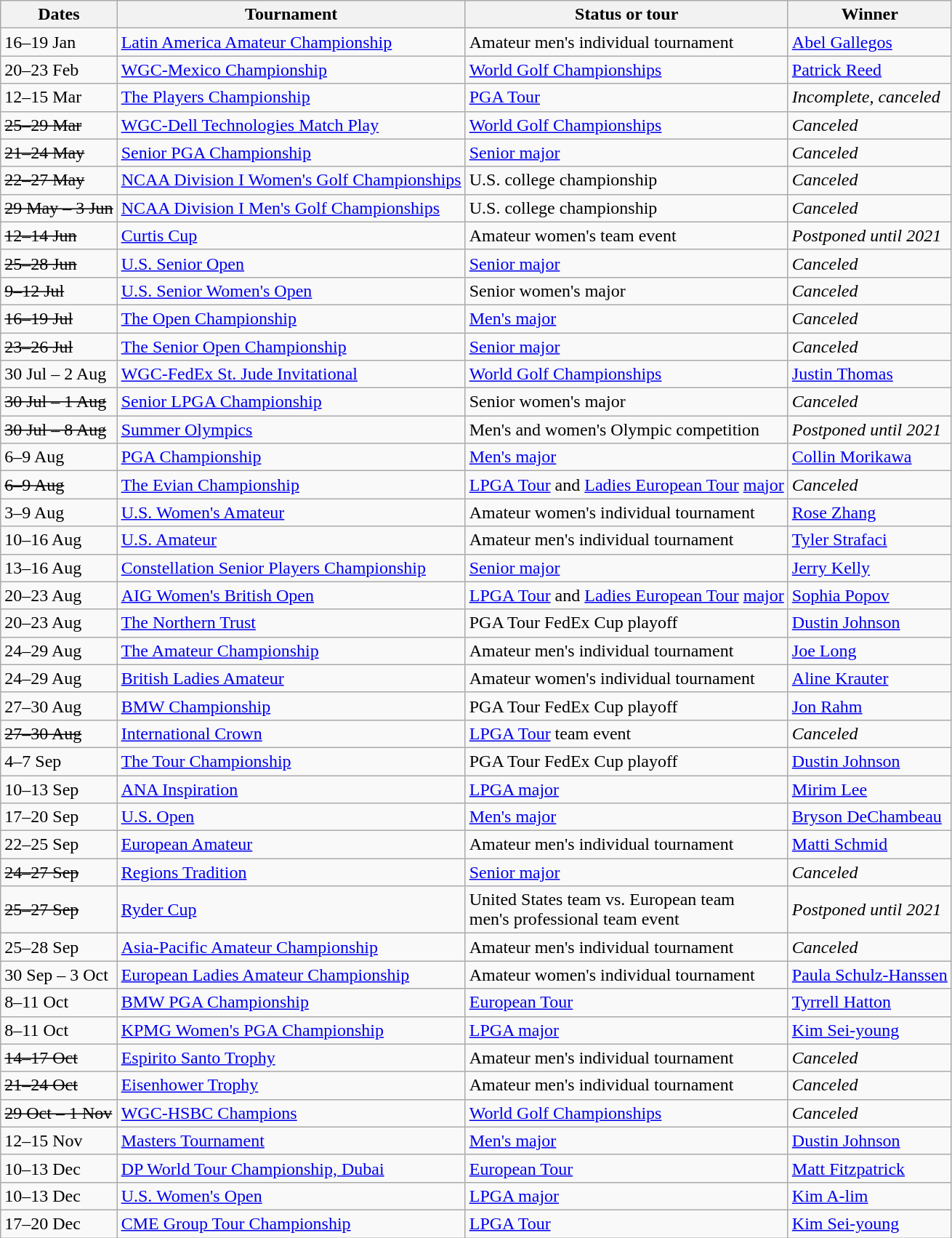<table class="wikitable">
<tr>
<th>Dates</th>
<th>Tournament</th>
<th>Status or tour</th>
<th>Winner</th>
</tr>
<tr>
<td>16–19 Jan</td>
<td><a href='#'>Latin America Amateur Championship</a></td>
<td>Amateur men's individual tournament</td>
<td> <a href='#'>Abel Gallegos</a></td>
</tr>
<tr>
<td>20–23 Feb</td>
<td><a href='#'>WGC-Mexico Championship</a></td>
<td><a href='#'>World Golf Championships</a></td>
<td> <a href='#'>Patrick Reed</a></td>
</tr>
<tr>
<td>12–15 Mar</td>
<td><a href='#'>The Players Championship</a></td>
<td><a href='#'>PGA Tour</a></td>
<td><em>Incomplete, canceled</em></td>
</tr>
<tr>
<td><s>25–29 Mar</s></td>
<td><a href='#'>WGC-Dell Technologies Match Play</a></td>
<td><a href='#'>World Golf Championships</a></td>
<td><em>Canceled</em></td>
</tr>
<tr>
<td><s>21–24 May</s></td>
<td><a href='#'>Senior PGA Championship</a></td>
<td><a href='#'>Senior major</a></td>
<td><em>Canceled</em></td>
</tr>
<tr>
<td><s>22–27 May</s></td>
<td><a href='#'>NCAA Division I Women's Golf Championships</a></td>
<td>U.S. college championship</td>
<td><em>Canceled</em></td>
</tr>
<tr>
<td><s>29 May – 3 Jun</s></td>
<td><a href='#'>NCAA Division I Men's Golf Championships</a></td>
<td>U.S. college championship</td>
<td><em>Canceled</em></td>
</tr>
<tr>
<td><s>12–14 Jun</s></td>
<td><a href='#'>Curtis Cup</a></td>
<td>Amateur women's  team event</td>
<td><em>Postponed until 2021</em></td>
</tr>
<tr>
<td><s>25–28 Jun</s></td>
<td><a href='#'>U.S. Senior Open</a></td>
<td><a href='#'>Senior major</a></td>
<td><em>Canceled</em></td>
</tr>
<tr>
<td><s>9–12 Jul</s></td>
<td><a href='#'>U.S. Senior Women's Open</a></td>
<td>Senior women's major</td>
<td><em>Canceled</em></td>
</tr>
<tr>
<td><s>16–19 Jul</s></td>
<td><a href='#'>The Open Championship</a></td>
<td><a href='#'>Men's major</a></td>
<td><em>Canceled</em></td>
</tr>
<tr>
<td><s>23–26 Jul</s></td>
<td><a href='#'>The Senior Open Championship</a></td>
<td><a href='#'>Senior major</a></td>
<td><em>Canceled</em></td>
</tr>
<tr>
<td>30 Jul – 2 Aug</td>
<td><a href='#'>WGC-FedEx St. Jude Invitational</a></td>
<td><a href='#'>World Golf Championships</a></td>
<td> <a href='#'>Justin Thomas</a></td>
</tr>
<tr>
<td><s>30 Jul – 1 Aug</s></td>
<td><a href='#'>Senior LPGA Championship</a></td>
<td>Senior women's major</td>
<td><em>Canceled</em></td>
</tr>
<tr>
<td><s>30 Jul – 8 Aug</s></td>
<td><a href='#'>Summer Olympics</a></td>
<td>Men's and women's Olympic competition</td>
<td><em>Postponed until 2021</em></td>
</tr>
<tr>
<td>6–9 Aug</td>
<td><a href='#'>PGA Championship</a></td>
<td><a href='#'>Men's major</a></td>
<td> <a href='#'>Collin Morikawa</a></td>
</tr>
<tr>
<td><s>6–9 Aug</s></td>
<td><a href='#'>The Evian Championship</a></td>
<td><a href='#'>LPGA Tour</a> and <a href='#'>Ladies European Tour</a> <a href='#'>major</a></td>
<td><em>Canceled</em></td>
</tr>
<tr>
<td>3–9 Aug</td>
<td><a href='#'>U.S. Women's Amateur</a></td>
<td>Amateur women's individual tournament</td>
<td> <a href='#'>Rose Zhang</a></td>
</tr>
<tr>
<td>10–16 Aug</td>
<td><a href='#'>U.S. Amateur</a></td>
<td>Amateur men's individual tournament</td>
<td> <a href='#'>Tyler Strafaci</a></td>
</tr>
<tr>
<td>13–16 Aug</td>
<td><a href='#'>Constellation Senior Players Championship</a></td>
<td><a href='#'>Senior major</a></td>
<td> <a href='#'>Jerry Kelly</a></td>
</tr>
<tr>
<td>20–23 Aug</td>
<td><a href='#'>AIG Women's British Open</a></td>
<td><a href='#'>LPGA Tour</a> and <a href='#'>Ladies European Tour</a> <a href='#'>major</a></td>
<td> <a href='#'>Sophia Popov</a></td>
</tr>
<tr>
<td>20–23 Aug</td>
<td><a href='#'>The Northern Trust</a></td>
<td>PGA Tour FedEx Cup playoff</td>
<td> <a href='#'>Dustin Johnson</a></td>
</tr>
<tr>
<td>24–29 Aug</td>
<td><a href='#'>The Amateur Championship</a></td>
<td>Amateur men's individual tournament</td>
<td> <a href='#'>Joe Long</a></td>
</tr>
<tr>
<td>24–29 Aug</td>
<td><a href='#'>British Ladies Amateur</a></td>
<td>Amateur women's individual tournament</td>
<td> <a href='#'>Aline Krauter</a></td>
</tr>
<tr>
<td>27–30 Aug</td>
<td><a href='#'>BMW Championship</a></td>
<td>PGA Tour FedEx Cup playoff</td>
<td> <a href='#'>Jon Rahm</a></td>
</tr>
<tr>
<td><s>27–30 Aug</s></td>
<td><a href='#'>International Crown</a></td>
<td><a href='#'>LPGA Tour</a> team event</td>
<td><em>Canceled</em></td>
</tr>
<tr>
<td>4–7 Sep</td>
<td><a href='#'>The Tour Championship</a></td>
<td>PGA Tour FedEx Cup playoff</td>
<td> <a href='#'>Dustin Johnson</a></td>
</tr>
<tr>
<td>10–13 Sep</td>
<td><a href='#'>ANA Inspiration</a></td>
<td><a href='#'>LPGA major</a></td>
<td> <a href='#'>Mirim Lee</a></td>
</tr>
<tr>
<td>17–20 Sep</td>
<td><a href='#'>U.S. Open</a></td>
<td><a href='#'>Men's major</a></td>
<td> <a href='#'>Bryson DeChambeau</a></td>
</tr>
<tr>
<td>22–25 Sep</td>
<td><a href='#'>European Amateur</a></td>
<td>Amateur men's individual tournament</td>
<td> <a href='#'>Matti Schmid</a></td>
</tr>
<tr>
<td><s>24–27 Sep</s></td>
<td><a href='#'>Regions Tradition</a></td>
<td><a href='#'>Senior major</a></td>
<td><em>Canceled</em></td>
</tr>
<tr>
<td><s>25–27 Sep</s></td>
<td><a href='#'>Ryder Cup</a></td>
<td>United States team vs. European team<br>men's professional team event</td>
<td><em>Postponed until 2021</em></td>
</tr>
<tr>
<td>25–28 Sep</td>
<td><a href='#'>Asia-Pacific Amateur Championship</a></td>
<td>Amateur men's individual tournament</td>
<td><em>Canceled</em></td>
</tr>
<tr>
<td>30 Sep – 3 Oct</td>
<td><a href='#'>European Ladies Amateur Championship</a></td>
<td>Amateur women's individual tournament</td>
<td> <a href='#'>Paula Schulz-Hanssen</a></td>
</tr>
<tr>
<td>8–11 Oct</td>
<td><a href='#'>BMW PGA Championship</a></td>
<td><a href='#'>European Tour</a></td>
<td> <a href='#'>Tyrrell Hatton</a></td>
</tr>
<tr>
<td>8–11 Oct</td>
<td><a href='#'>KPMG Women's PGA Championship</a></td>
<td><a href='#'>LPGA major</a></td>
<td> <a href='#'>Kim Sei-young</a></td>
</tr>
<tr>
<td><s>14–17 Oct</s></td>
<td><a href='#'>Espirito Santo Trophy</a></td>
<td>Amateur men's individual tournament</td>
<td><em>Canceled</em></td>
</tr>
<tr>
<td><s>21–24 Oct</s></td>
<td><a href='#'>Eisenhower Trophy</a></td>
<td>Amateur men's individual tournament</td>
<td><em>Canceled</em></td>
</tr>
<tr>
<td><s>29 Oct – 1 Nov</s></td>
<td><a href='#'>WGC-HSBC Champions</a></td>
<td><a href='#'>World Golf Championships</a></td>
<td><em>Canceled</em></td>
</tr>
<tr>
<td>12–15 Nov</td>
<td><a href='#'>Masters Tournament</a></td>
<td><a href='#'>Men's major</a></td>
<td> <a href='#'>Dustin Johnson</a></td>
</tr>
<tr>
<td>10–13 Dec</td>
<td><a href='#'>DP World Tour Championship, Dubai</a></td>
<td><a href='#'>European Tour</a></td>
<td> <a href='#'>Matt Fitzpatrick</a></td>
</tr>
<tr>
<td>10–13 Dec</td>
<td><a href='#'>U.S. Women's Open</a></td>
<td><a href='#'>LPGA major</a></td>
<td> <a href='#'>Kim A-lim</a></td>
</tr>
<tr>
<td>17–20 Dec</td>
<td><a href='#'>CME Group Tour Championship</a></td>
<td><a href='#'>LPGA Tour</a></td>
<td> <a href='#'>Kim Sei-young</a></td>
</tr>
</table>
